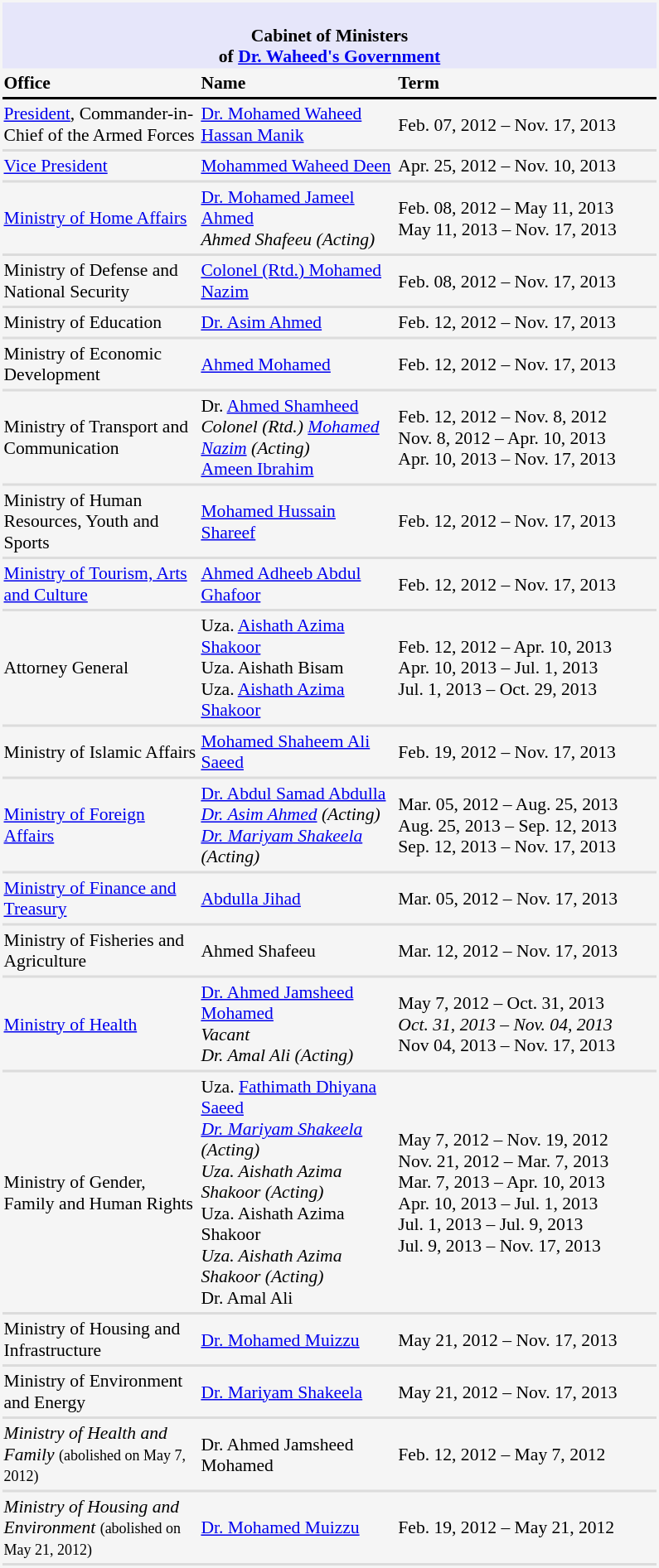<table class="toccolours" style="float:auto; font-size:90%; width:530px; background:#f5f5f5;">
<tr>
<th style="background:lavender;" colspan="3"><div> </div><span>Cabinet of Ministers<br>of <a href='#'>Dr. Waheed's Government</a></span></th>
</tr>
<tr style="font-weight:bold;">
<td style="width:30%;">Office</td>
<td>Name</td>
<td style="width:40%;">Term</td>
</tr>
<tr>
<th style="background:#000;" colspan="3"></th>
</tr>
<tr>
<td><a href='#'>President</a>, Commander-in-Chief of the Armed Forces</td>
<td><a href='#'>Dr. Mohamed Waheed Hassan Manik</a></td>
<td>Feb. 07, 2012 – Nov. 17, 2013</td>
</tr>
<tr>
<th style="background:#DCDCDC;" colspan="3"></th>
</tr>
<tr>
<td><a href='#'>Vice President</a></td>
<td><a href='#'>Mohammed Waheed Deen</a></td>
<td>Apr. 25, 2012 – Nov. 10, 2013</td>
</tr>
<tr>
<th style="background:#DCDCDC;" colspan="3"></th>
</tr>
<tr>
<td><a href='#'>Ministry of Home Affairs</a></td>
<td><a href='#'>Dr. Mohamed Jameel Ahmed</a><br><em>Ahmed Shafeeu (Acting)</em></td>
<td>Feb. 08, 2012 – May 11, 2013<br>May 11, 2013 – Nov. 17, 2013</td>
</tr>
<tr>
<th style="background:#DCDCDC;" colspan="3"></th>
</tr>
<tr>
<td>Ministry of Defense and National Security</td>
<td><a href='#'>Colonel (Rtd.) Mohamed Nazim</a></td>
<td>Feb. 08, 2012 – Nov. 17, 2013</td>
</tr>
<tr>
<th style="background:#DCDCDC;" colspan="3"></th>
</tr>
<tr>
<td>Ministry of Education</td>
<td><a href='#'>Dr. Asim Ahmed</a></td>
<td>Feb. 12, 2012 – Nov. 17, 2013</td>
</tr>
<tr>
<th style="background:#DCDCDC;" colspan="3"></th>
</tr>
<tr>
<td>Ministry of Economic Development</td>
<td><a href='#'>Ahmed Mohamed</a></td>
<td>Feb. 12, 2012 – Nov. 17, 2013</td>
</tr>
<tr>
<th style="background:#DCDCDC;" colspan="3"></th>
</tr>
<tr>
<td>Ministry of Transport and Communication</td>
<td>Dr. <a href='#'>Ahmed Shamheed</a><br><em>Colonel (Rtd.) <a href='#'>Mohamed Nazim</a> (Acting)</em><br><a href='#'>Ameen Ibrahim</a></td>
<td>Feb. 12, 2012 – Nov. 8, 2012<br>Nov. 8, 2012 – Apr. 10, 2013<br>Apr. 10, 2013 – Nov. 17, 2013</td>
</tr>
<tr>
<th style="background:#DCDCDC;" colspan="3"></th>
</tr>
<tr>
<td>Ministry of Human Resources, Youth and Sports</td>
<td><a href='#'>Mohamed Hussain Shareef</a></td>
<td>Feb. 12, 2012 – Nov. 17, 2013</td>
</tr>
<tr>
<th style="background:#DCDCDC;" colspan="3"></th>
</tr>
<tr>
<td><a href='#'>Ministry of Tourism, Arts and Culture</a></td>
<td><a href='#'>Ahmed Adheeb Abdul Ghafoor</a></td>
<td>Feb. 12, 2012 – Nov. 17, 2013</td>
</tr>
<tr>
<th style="background:#DCDCDC;" colspan="3"></th>
</tr>
<tr>
<td>Attorney General</td>
<td>Uza. <a href='#'>Aishath Azima Shakoor</a><br>Uza. Aishath Bisam<br>Uza. <a href='#'>Aishath Azima Shakoor</a></td>
<td>Feb. 12, 2012 – Apr. 10, 2013<br>Apr. 10, 2013 – Jul. 1, 2013<br>Jul. 1, 2013 – Oct. 29, 2013</td>
</tr>
<tr>
<th style="background:#DCDCDC;" colspan="3"></th>
</tr>
<tr>
<td>Ministry of Islamic Affairs</td>
<td><a href='#'>Mohamed Shaheem Ali Saeed</a></td>
<td>Feb. 19, 2012 – Nov. 17, 2013</td>
</tr>
<tr>
<th style="background:#DCDCDC;" colspan="3"></th>
</tr>
<tr>
<td><a href='#'>Ministry of Foreign Affairs</a></td>
<td><a href='#'>Dr. Abdul Samad Abdulla</a><br><em><a href='#'>Dr. Asim Ahmed</a> (Acting)</em><br><em><a href='#'>Dr. Mariyam Shakeela</a> (Acting)</em></td>
<td>Mar. 05, 2012 – Aug. 25, 2013<br>Aug. 25, 2013 – Sep. 12, 2013<br>Sep. 12, 2013 – Nov. 17, 2013</td>
</tr>
<tr>
<th style="background:#DCDCDC;" colspan="3"></th>
</tr>
<tr>
<td><a href='#'>Ministry of Finance and Treasury</a></td>
<td><a href='#'>Abdulla Jihad</a></td>
<td>Mar. 05, 2012 – Nov. 17, 2013</td>
</tr>
<tr>
<th style="background:#DCDCDC;" colspan="3"></th>
</tr>
<tr>
<td>Ministry of Fisheries and Agriculture</td>
<td>Ahmed Shafeeu</td>
<td>Mar. 12, 2012 – Nov. 17, 2013</td>
</tr>
<tr>
<th style="background:#DCDCDC;" colspan="3"></th>
</tr>
<tr>
<td><a href='#'>Ministry of Health</a></td>
<td><a href='#'>Dr. Ahmed Jamsheed Mohamed</a><br><em>Vacant</em><br><em>Dr. Amal Ali (Acting)</em></td>
<td>May 7, 2012 – Oct. 31, 2013<br><em>Oct. 31, 2013 – Nov. 04, 2013</em><br>Nov 04, 2013 – Nov. 17, 2013</td>
</tr>
<tr>
<th style="background:#DCDCDC;" colspan="3"></th>
</tr>
<tr>
<td>Ministry of Gender, Family and Human Rights</td>
<td>Uza. <a href='#'>Fathimath Dhiyana Saeed</a><br><em><a href='#'>Dr. Mariyam Shakeela</a> (Acting)</em><br><em>Uza. Aishath Azima Shakoor (Acting)</em><br>Uza. Aishath Azima Shakoor<br><em>Uza. Aishath Azima Shakoor (Acting)</em><br>Dr. Amal Ali</td>
<td>May 7, 2012 – Nov. 19, 2012<br>Nov. 21, 2012 – Mar. 7, 2013<br>Mar. 7, 2013 – Apr. 10, 2013<br>Apr. 10, 2013 – Jul. 1, 2013<br>Jul. 1, 2013 – Jul. 9, 2013<br>Jul. 9, 2013 – Nov. 17, 2013</td>
</tr>
<tr>
<th style="background:#DCDCDC;" colspan="3"></th>
</tr>
<tr>
<td>Ministry of Housing and Infrastructure</td>
<td><a href='#'>Dr. Mohamed Muizzu</a></td>
<td>May 21, 2012 – Nov. 17, 2013</td>
</tr>
<tr>
<th style="background:#DCDCDC;" colspan="3"></th>
</tr>
<tr>
<td>Ministry of Environment and Energy</td>
<td><a href='#'>Dr. Mariyam Shakeela</a></td>
<td>May 21, 2012 – Nov. 17, 2013</td>
</tr>
<tr>
<th style="background:#DCDCDC;" colspan="3"></th>
</tr>
<tr>
<td><em>Ministry of Health and Family</em> <small>(abolished on May 7, 2012)</small></td>
<td>Dr. Ahmed Jamsheed Mohamed</td>
<td>Feb. 12, 2012 – May 7, 2012</td>
</tr>
<tr>
<th style="background:#DCDCDC;" colspan="3"></th>
</tr>
<tr>
<td><em>Ministry of Housing and Environment</em> <small>(abolished on May 21, 2012)</small></td>
<td><a href='#'>Dr. Mohamed Muizzu</a></td>
<td>Feb. 19, 2012 – May 21, 2012</td>
</tr>
<tr>
<th style="background:#DCDCDC;" colspan="3"></th>
</tr>
</table>
